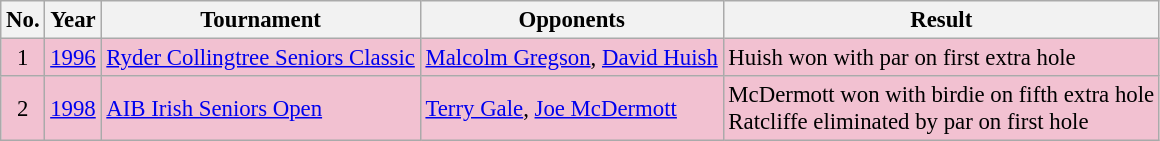<table class="wikitable" style="font-size:95%;">
<tr>
<th>No.</th>
<th>Year</th>
<th>Tournament</th>
<th>Opponents</th>
<th>Result</th>
</tr>
<tr style="background:#F2C1D1;">
<td align=center>1</td>
<td><a href='#'>1996</a></td>
<td><a href='#'>Ryder Collingtree Seniors Classic</a></td>
<td> <a href='#'>Malcolm Gregson</a>,  <a href='#'>David Huish</a></td>
<td>Huish won with par on first extra hole</td>
</tr>
<tr style="background:#F2C1D1;">
<td align=center>2</td>
<td><a href='#'>1998</a></td>
<td><a href='#'>AIB Irish Seniors Open</a></td>
<td> <a href='#'>Terry Gale</a>,  <a href='#'>Joe McDermott</a></td>
<td>McDermott won with birdie on fifth extra hole<br>Ratcliffe eliminated by par on first hole</td>
</tr>
</table>
